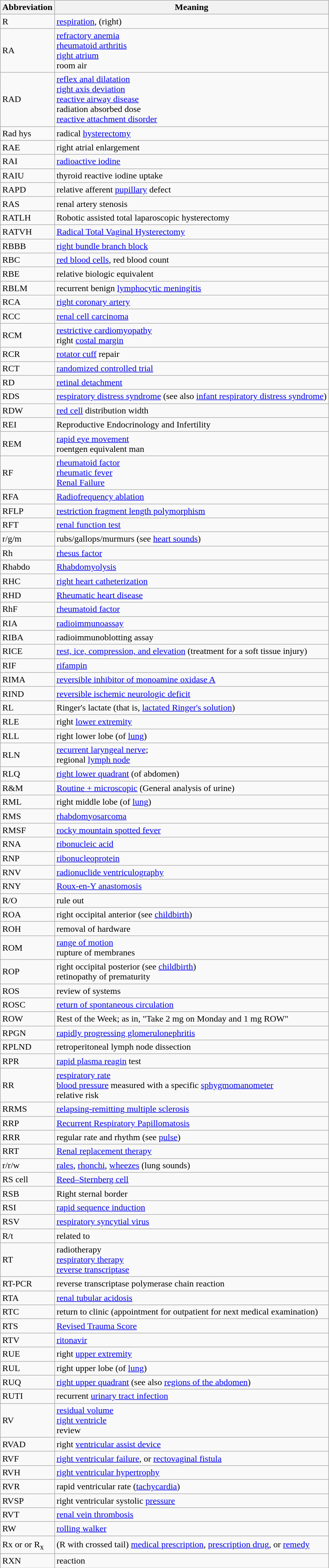<table class="wikitable sortable">
<tr>
<th scope="col">Abbreviation</th>
<th scope="col">Meaning</th>
</tr>
<tr>
<td>R</td>
<td><a href='#'>respiration</a>, (right)</td>
</tr>
<tr>
<td>RA</td>
<td><a href='#'>refractory anemia</a> <br><a href='#'>rheumatoid arthritis</a> <br><a href='#'>right atrium</a> <br>room air</td>
</tr>
<tr>
<td>RAD</td>
<td><a href='#'>reflex anal dilatation</a> <br><a href='#'>right axis deviation</a> <br><a href='#'>reactive airway disease</a> <br>radiation absorbed dose <br><a href='#'>reactive attachment disorder</a></td>
</tr>
<tr>
<td>Rad hys</td>
<td>radical <a href='#'>hysterectomy</a></td>
</tr>
<tr>
<td>RAE</td>
<td>right atrial enlargement</td>
</tr>
<tr>
<td>RAI</td>
<td><a href='#'>radioactive iodine</a></td>
</tr>
<tr>
<td>RAIU</td>
<td>thyroid reactive iodine uptake</td>
</tr>
<tr>
<td>RAPD</td>
<td>relative afferent <a href='#'>pupillary</a> defect</td>
</tr>
<tr>
<td>RAS</td>
<td>renal artery stenosis</td>
</tr>
<tr>
<td>RATLH</td>
<td>Robotic assisted total laparoscopic hysterectomy</td>
</tr>
<tr>
<td>RATVH</td>
<td><a href='#'>Radical Total Vaginal Hysterectomy</a></td>
</tr>
<tr>
<td>RBBB</td>
<td><a href='#'>right bundle branch block</a></td>
</tr>
<tr>
<td>RBC</td>
<td><a href='#'>red blood cells</a>, red blood count</td>
</tr>
<tr>
<td>RBE</td>
<td>relative biologic equivalent</td>
</tr>
<tr>
<td>RBLM</td>
<td>recurrent benign <a href='#'>lymphocytic meningitis</a></td>
</tr>
<tr>
<td>RCA</td>
<td><a href='#'>right coronary artery</a></td>
</tr>
<tr>
<td>RCC</td>
<td><a href='#'>renal cell carcinoma</a></td>
</tr>
<tr>
<td>RCM</td>
<td><a href='#'>restrictive cardiomyopathy</a> <br>right <a href='#'>costal margin</a></td>
</tr>
<tr>
<td>RCR</td>
<td><a href='#'>rotator cuff</a> repair</td>
</tr>
<tr>
<td>RCT</td>
<td><a href='#'>randomized controlled trial</a></td>
</tr>
<tr>
<td>RD</td>
<td><a href='#'>retinal detachment</a></td>
</tr>
<tr>
<td>RDS</td>
<td><a href='#'>respiratory distress syndrome</a> (see also <a href='#'>infant respiratory distress syndrome</a>)</td>
</tr>
<tr>
<td>RDW</td>
<td><a href='#'>red cell</a> distribution width</td>
</tr>
<tr>
<td>REI</td>
<td>Reproductive Endocrinology and Infertility</td>
</tr>
<tr>
<td>REM</td>
<td><a href='#'>rapid eye movement</a> <br>roentgen equivalent man</td>
</tr>
<tr>
<td>RF</td>
<td><a href='#'>rheumatoid factor</a> <br><a href='#'>rheumatic fever</a> <br> <a href='#'>Renal Failure</a></td>
</tr>
<tr>
<td>RFA</td>
<td><a href='#'>Radiofrequency ablation</a></td>
</tr>
<tr>
<td>RFLP</td>
<td><a href='#'>restriction fragment length polymorphism</a></td>
</tr>
<tr>
<td>RFT</td>
<td><a href='#'>renal function test</a></td>
</tr>
<tr>
<td>r/g/m</td>
<td>rubs/gallops/murmurs (see <a href='#'>heart sounds</a>)</td>
</tr>
<tr>
<td>Rh</td>
<td><a href='#'>rhesus factor</a></td>
</tr>
<tr>
<td>Rhabdo</td>
<td><a href='#'>Rhabdomyolysis</a></td>
</tr>
<tr>
<td>RHC</td>
<td><a href='#'>right heart catheterization</a></td>
</tr>
<tr>
<td>RHD</td>
<td><a href='#'>Rheumatic heart disease</a></td>
</tr>
<tr>
<td>RhF</td>
<td><a href='#'>rheumatoid factor</a></td>
</tr>
<tr>
<td>RIA</td>
<td><a href='#'>radioimmunoassay</a></td>
</tr>
<tr>
<td>RIBA</td>
<td>radioimmunoblotting assay</td>
</tr>
<tr>
<td>RICE</td>
<td><a href='#'>rest, ice, compression, and elevation</a> (treatment for a soft tissue injury)</td>
</tr>
<tr>
<td>RIF</td>
<td><a href='#'>rifampin</a></td>
</tr>
<tr>
<td>RIMA</td>
<td><a href='#'>reversible inhibitor of monoamine oxidase A</a></td>
</tr>
<tr>
<td>RIND</td>
<td><a href='#'>reversible ischemic neurologic deficit</a></td>
</tr>
<tr>
<td>RL</td>
<td>Ringer's lactate (that is, <a href='#'>lactated Ringer's solution</a>)</td>
</tr>
<tr>
<td>RLE</td>
<td>right <a href='#'>lower extremity</a></td>
</tr>
<tr>
<td>RLL</td>
<td>right lower lobe (of <a href='#'>lung</a>)</td>
</tr>
<tr>
<td>RLN</td>
<td><a href='#'>recurrent laryngeal nerve</a>; <br>regional <a href='#'>lymph node</a></td>
</tr>
<tr>
<td>RLQ</td>
<td><a href='#'>right lower quadrant</a> (of abdomen)</td>
</tr>
<tr>
<td>R&M</td>
<td><a href='#'>Routine + microscopic</a> (General analysis of urine)</td>
</tr>
<tr>
<td>RML</td>
<td>right middle lobe (of <a href='#'>lung</a>)</td>
</tr>
<tr>
<td>RMS</td>
<td><a href='#'>rhabdomyosarcoma</a></td>
</tr>
<tr>
<td>RMSF</td>
<td><a href='#'>rocky mountain spotted fever</a></td>
</tr>
<tr>
<td>RNA</td>
<td><a href='#'>ribonucleic acid</a></td>
</tr>
<tr>
<td>RNP</td>
<td><a href='#'>ribonucleoprotein</a></td>
</tr>
<tr>
<td>RNV</td>
<td><a href='#'>radionuclide ventriculography</a></td>
</tr>
<tr>
<td>RNY</td>
<td><a href='#'>Roux-en-Y anastomosis</a></td>
</tr>
<tr>
<td>R/O</td>
<td>rule out</td>
</tr>
<tr>
<td>ROA</td>
<td>right occipital anterior (see <a href='#'>childbirth</a>)</td>
</tr>
<tr>
<td>ROH</td>
<td>removal of hardware</td>
</tr>
<tr>
<td>ROM</td>
<td><a href='#'>range of motion</a> <br> rupture of membranes</td>
</tr>
<tr>
<td>ROP</td>
<td>right occipital posterior (see <a href='#'>childbirth</a>) <br> retinopathy of prematurity</td>
</tr>
<tr>
<td>ROS</td>
<td>review of systems</td>
</tr>
<tr>
<td>ROSC</td>
<td><a href='#'>return of spontaneous circulation</a></td>
</tr>
<tr>
<td>ROW</td>
<td>Rest of the Week; as in, "Take 2 mg on Monday and 1 mg ROW"</td>
</tr>
<tr>
<td>RPGN</td>
<td><a href='#'>rapidly progressing glomerulonephritis</a></td>
</tr>
<tr>
<td>RPLND</td>
<td>retroperitoneal lymph node dissection</td>
</tr>
<tr>
<td>RPR</td>
<td><a href='#'>rapid plasma reagin</a> test</td>
</tr>
<tr>
<td>RR</td>
<td><a href='#'>respiratory rate</a> <br> <a href='#'>blood pressure</a> measured with a specific <a href='#'>sphygmomanometer</a> <br> relative risk</td>
</tr>
<tr>
<td>RRMS</td>
<td><a href='#'>relapsing-remitting multiple sclerosis</a></td>
</tr>
<tr>
<td>RRP</td>
<td><a href='#'>Recurrent Respiratory Papillomatosis</a></td>
</tr>
<tr>
<td>RRR</td>
<td>regular rate and rhythm (see <a href='#'>pulse</a>)</td>
</tr>
<tr>
<td>RRT</td>
<td><a href='#'>Renal replacement therapy</a></td>
</tr>
<tr>
<td>r/r/w</td>
<td><a href='#'>rales</a>, <a href='#'>rhonchi</a>, <a href='#'>wheezes</a> (lung sounds)</td>
</tr>
<tr>
<td>RS cell</td>
<td><a href='#'>Reed–Sternberg cell</a></td>
</tr>
<tr>
<td>RSB</td>
<td>Right sternal border</td>
</tr>
<tr>
<td>RSI</td>
<td><a href='#'>rapid sequence induction</a></td>
</tr>
<tr>
<td>RSV</td>
<td><a href='#'>respiratory syncytial virus</a></td>
</tr>
<tr>
<td>R/t</td>
<td>related to</td>
</tr>
<tr>
<td>RT</td>
<td>radiotherapy <br><a href='#'>respiratory therapy</a> <br><a href='#'>reverse transcriptase</a></td>
</tr>
<tr>
<td>RT-PCR</td>
<td>reverse transcriptase polymerase chain reaction</td>
</tr>
<tr>
<td>RTA</td>
<td><a href='#'>renal tubular acidosis</a></td>
</tr>
<tr>
<td>RTC</td>
<td>return to clinic (appointment for outpatient for next medical examination)</td>
</tr>
<tr>
<td>RTS</td>
<td><a href='#'>Revised Trauma Score</a></td>
</tr>
<tr>
<td>RTV</td>
<td><a href='#'>ritonavir</a></td>
</tr>
<tr>
<td>RUE</td>
<td>right <a href='#'>upper extremity</a></td>
</tr>
<tr>
<td>RUL</td>
<td>right upper lobe (of <a href='#'>lung</a>)</td>
</tr>
<tr>
<td>RUQ</td>
<td><a href='#'>right upper quadrant</a> (see also <a href='#'>regions of the abdomen</a>)</td>
</tr>
<tr>
<td>RUTI</td>
<td>recurrent <a href='#'>urinary tract infection</a></td>
</tr>
<tr>
<td>RV</td>
<td><a href='#'>residual volume</a> <br><a href='#'>right ventricle</a><br>review</td>
</tr>
<tr>
<td>RVAD</td>
<td>right <a href='#'>ventricular assist device</a></td>
</tr>
<tr>
<td>RVF</td>
<td><a href='#'>right ventricular failure</a>, or <a href='#'>rectovaginal fistula</a></td>
</tr>
<tr>
<td>RVH</td>
<td><a href='#'>right ventricular hypertrophy</a></td>
</tr>
<tr>
<td>RVR</td>
<td>rapid ventricular rate (<a href='#'>tachycardia</a>)</td>
</tr>
<tr>
<td>RVSP</td>
<td>right ventricular systolic <a href='#'>pressure</a></td>
</tr>
<tr>
<td>RVT</td>
<td><a href='#'>renal vein thrombosis</a></td>
</tr>
<tr>
<td>RW</td>
<td><a href='#'>rolling walker</a></td>
</tr>
<tr>
<td>Rx or <big></big> or R<sub>x</sub></td>
<td>(R with crossed tail) <a href='#'>medical prescription</a>, <a href='#'>prescription drug</a>, or <a href='#'>remedy</a></td>
</tr>
<tr>
<td>RXN</td>
<td>reaction</td>
</tr>
</table>
